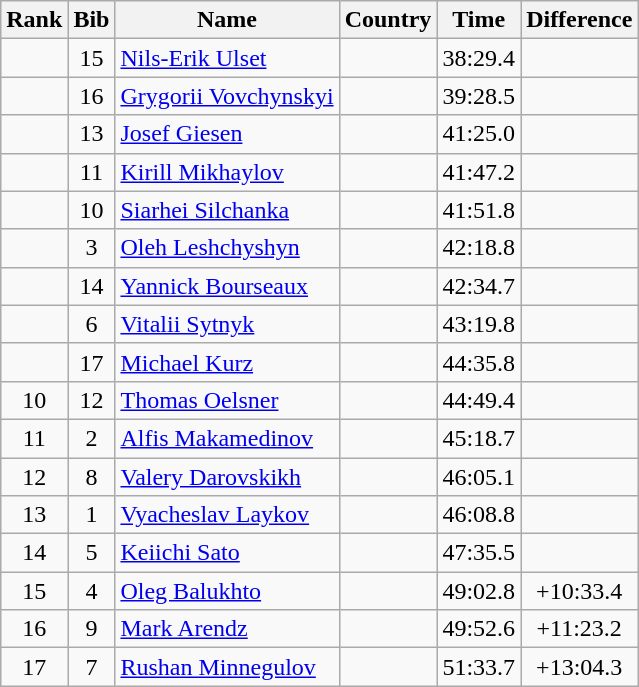<table class="wikitable sortable" style="text-align:center">
<tr>
<th>Rank</th>
<th>Bib</th>
<th>Name</th>
<th>Country</th>
<th>Time</th>
<th>Difference</th>
</tr>
<tr>
<td></td>
<td>15</td>
<td align=left><a href='#'>Nils-Erik Ulset</a></td>
<td align=left></td>
<td>38:29.4</td>
<td></td>
</tr>
<tr>
<td></td>
<td>16</td>
<td align=left><a href='#'>Grygorii Vovchynskyi</a></td>
<td align=left></td>
<td>39:28.5</td>
<td></td>
</tr>
<tr>
<td></td>
<td>13</td>
<td align=left><a href='#'>Josef Giesen</a></td>
<td align=left></td>
<td>41:25.0</td>
<td></td>
</tr>
<tr>
<td></td>
<td>11</td>
<td align=left><a href='#'>Kirill Mikhaylov</a></td>
<td align=left></td>
<td>41:47.2</td>
<td></td>
</tr>
<tr>
<td></td>
<td>10</td>
<td align=left><a href='#'>Siarhei Silchanka</a></td>
<td align=left></td>
<td>41:51.8</td>
<td></td>
</tr>
<tr>
<td></td>
<td>3</td>
<td align=left><a href='#'>Oleh Leshchyshyn</a></td>
<td align=left></td>
<td>42:18.8</td>
<td></td>
</tr>
<tr>
<td></td>
<td>14</td>
<td align=left><a href='#'>Yannick Bourseaux</a></td>
<td align=left></td>
<td>42:34.7</td>
<td></td>
</tr>
<tr>
<td></td>
<td>6</td>
<td align=left><a href='#'>Vitalii Sytnyk</a></td>
<td align=left></td>
<td>43:19.8</td>
<td></td>
</tr>
<tr>
<td></td>
<td>17</td>
<td align=left><a href='#'>Michael Kurz</a></td>
<td align=left></td>
<td>44:35.8</td>
<td></td>
</tr>
<tr>
<td>10</td>
<td>12</td>
<td align=left><a href='#'>Thomas Oelsner</a></td>
<td align=left></td>
<td>44:49.4</td>
<td></td>
</tr>
<tr>
<td>11</td>
<td>2</td>
<td align=left><a href='#'>Alfis Makamedinov</a></td>
<td align=left></td>
<td>45:18.7</td>
<td></td>
</tr>
<tr>
<td>12</td>
<td>8</td>
<td align=left><a href='#'>Valery Darovskikh</a></td>
<td align=left></td>
<td>46:05.1</td>
<td></td>
</tr>
<tr>
<td>13</td>
<td>1</td>
<td align=left><a href='#'>Vyacheslav Laykov</a></td>
<td align=left></td>
<td>46:08.8</td>
<td></td>
</tr>
<tr>
<td>14</td>
<td>5</td>
<td align=left><a href='#'>Keiichi Sato</a></td>
<td align=left></td>
<td>47:35.5</td>
<td></td>
</tr>
<tr>
<td>15</td>
<td>4</td>
<td align=left><a href='#'>Oleg Balukhto</a></td>
<td align=left></td>
<td>49:02.8</td>
<td>+10:33.4</td>
</tr>
<tr>
<td>16</td>
<td>9</td>
<td align=left><a href='#'>Mark Arendz</a></td>
<td align=left></td>
<td>49:52.6</td>
<td>+11:23.2</td>
</tr>
<tr>
<td>17</td>
<td>7</td>
<td align=left><a href='#'>Rushan Minnegulov</a></td>
<td align=left></td>
<td>51:33.7</td>
<td>+13:04.3</td>
</tr>
</table>
